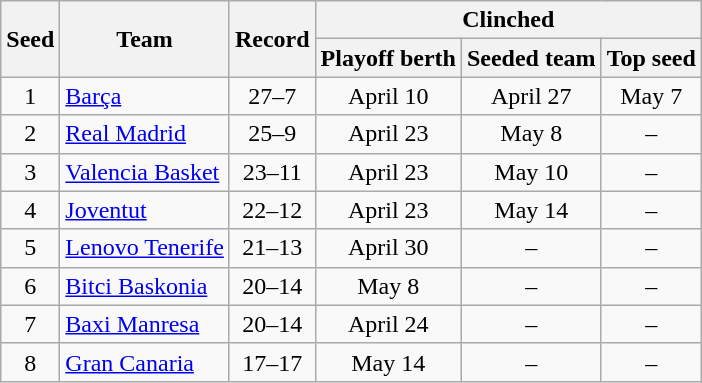<table class="wikitable" style="text-align:center">
<tr>
<th rowspan="2">Seed</th>
<th rowspan="2">Team</th>
<th rowspan="2">Record</th>
<th colspan="3">Clinched</th>
</tr>
<tr>
<th>Playoff berth</th>
<th>Seeded team</th>
<th>Top seed</th>
</tr>
<tr>
<td>1</td>
<td style="text-align:left;"><a href='#'>Barça</a></td>
<td>27–7</td>
<td>April 10</td>
<td>April 27</td>
<td>May 7</td>
</tr>
<tr>
<td>2</td>
<td style="text-align:left;"><a href='#'>Real Madrid</a></td>
<td>25–9</td>
<td>April 23</td>
<td>May 8</td>
<td>–</td>
</tr>
<tr>
<td>3</td>
<td style="text-align:left;"><a href='#'>Valencia Basket</a></td>
<td>23–11</td>
<td>April 23</td>
<td>May 10</td>
<td>–</td>
</tr>
<tr>
<td>4</td>
<td style="text-align:left;"><a href='#'>Joventut</a></td>
<td>22–12</td>
<td>April 23</td>
<td>May 14</td>
<td>–</td>
</tr>
<tr>
<td>5</td>
<td style="text-align:left;"><a href='#'>Lenovo Tenerife</a></td>
<td>21–13</td>
<td>April 30</td>
<td>–</td>
<td>–</td>
</tr>
<tr>
<td>6</td>
<td style="text-align:left;"><a href='#'>Bitci Baskonia</a></td>
<td>20–14</td>
<td>May 8</td>
<td>–</td>
<td>–</td>
</tr>
<tr>
<td>7</td>
<td style="text-align:left;"><a href='#'>Baxi Manresa</a></td>
<td>20–14</td>
<td>April 24</td>
<td>–</td>
<td>–</td>
</tr>
<tr>
<td>8</td>
<td style="text-align:left;"><a href='#'>Gran Canaria</a></td>
<td>17–17</td>
<td>May 14</td>
<td>–</td>
<td>–</td>
</tr>
</table>
